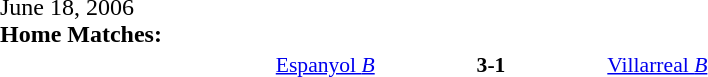<table width=100% cellspacing=1>
<tr>
<th width=20%></th>
<th width=12%></th>
<th width=20%></th>
<th></th>
</tr>
<tr>
<td>June 18, 2006<br><strong>Home Matches:</strong></td>
</tr>
<tr style=font-size:90%>
<td align=right><a href='#'>Espanyol <em>B</em></a></td>
<td align=center><strong>3-1</strong></td>
<td><a href='#'>Villarreal <em>B</em></a></td>
</tr>
</table>
